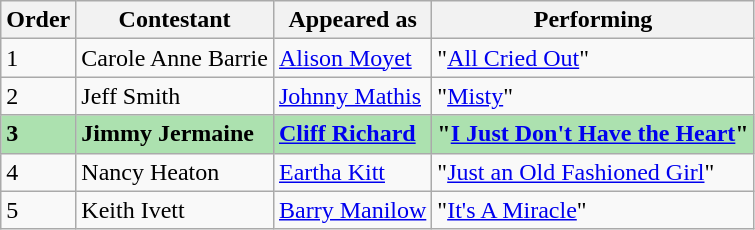<table class="wikitable">
<tr>
<th>Order</th>
<th>Contestant</th>
<th>Appeared as</th>
<th>Performing</th>
</tr>
<tr>
<td>1</td>
<td>Carole Anne Barrie</td>
<td><a href='#'>Alison Moyet</a></td>
<td>"<a href='#'>All Cried Out</a>"</td>
</tr>
<tr>
<td>2</td>
<td>Jeff Smith</td>
<td><a href='#'>Johnny Mathis</a></td>
<td>"<a href='#'>Misty</a>"</td>
</tr>
<tr style="background:#ACE1AF;">
<td><strong>3</strong></td>
<td><strong>Jimmy Jermaine</strong></td>
<td><strong><a href='#'>Cliff Richard</a></strong></td>
<td><strong>"<a href='#'>I Just Don't Have the Heart</a>"</strong></td>
</tr>
<tr>
<td>4</td>
<td>Nancy Heaton</td>
<td><a href='#'>Eartha Kitt</a></td>
<td>"<a href='#'>Just an Old Fashioned Girl</a>"</td>
</tr>
<tr>
<td>5</td>
<td>Keith Ivett</td>
<td><a href='#'>Barry Manilow</a></td>
<td>"<a href='#'>It's A Miracle</a>"</td>
</tr>
</table>
